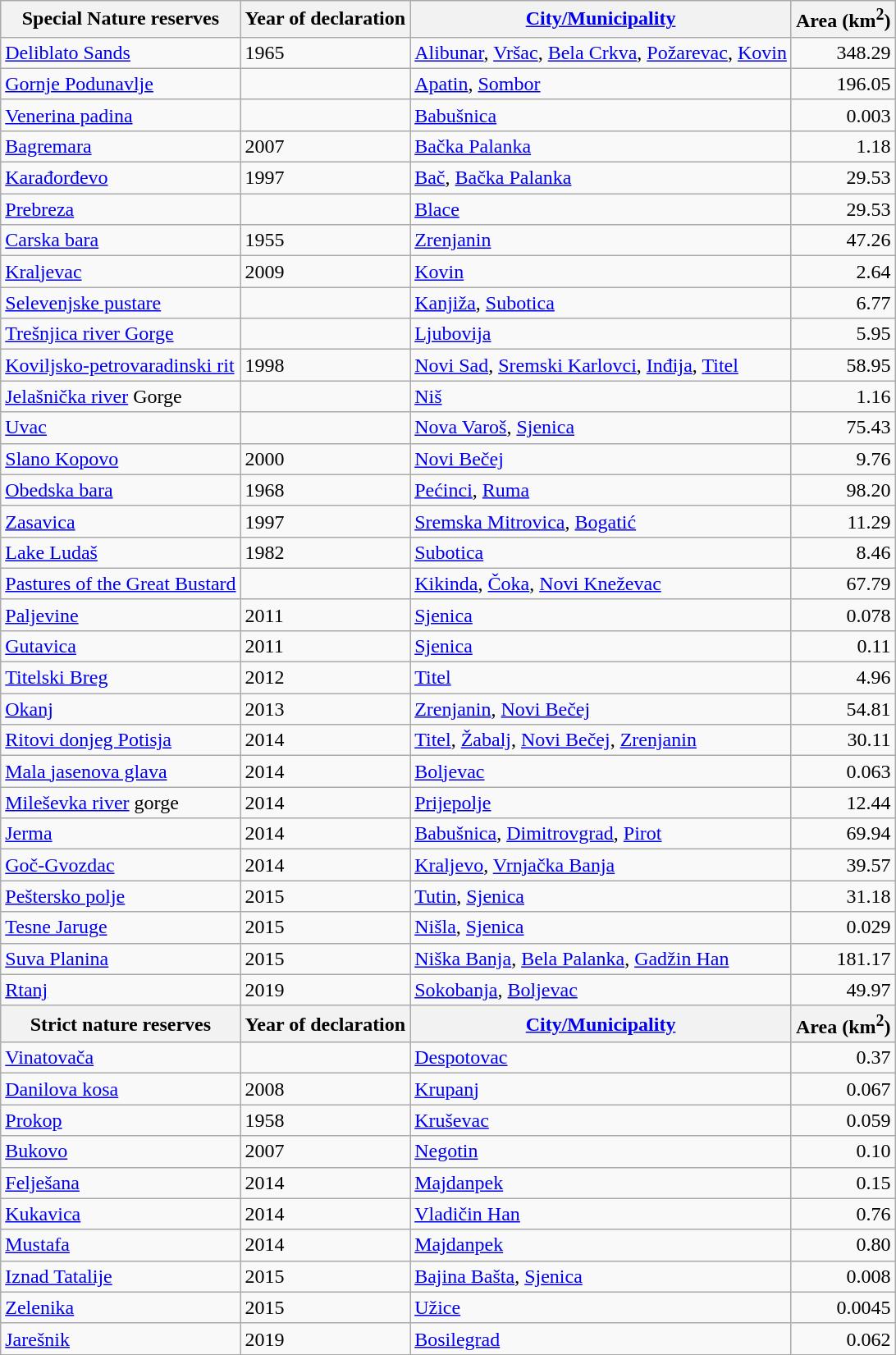<table class=wikitable>
<tr>
<th>Special Nature reserves</th>
<th>Year of declaration</th>
<th><a href='#'>City/Municipality</a></th>
<th>Area (km<sup>2</sup>)</th>
</tr>
<tr>
<td><a href='#'>Deliblato Sands</a></td>
<td>1965</td>
<td><a href='#'>Alibunar</a>, <a href='#'>Vršac</a>, <a href='#'>Bela Crkva</a>, <a href='#'>Požarevac</a>, <a href='#'>Kovin</a></td>
<td align=right>348.29</td>
</tr>
<tr>
<td><a href='#'>Gornje Podunavlje</a></td>
<td></td>
<td><a href='#'>Apatin</a>, <a href='#'>Sombor</a></td>
<td align=right>196.05</td>
</tr>
<tr>
<td><a href='#'>Venerina padina</a></td>
<td></td>
<td><a href='#'>Babušnica</a></td>
<td align=right>0.003</td>
</tr>
<tr>
<td><a href='#'>Bagremara</a></td>
<td>2007</td>
<td><a href='#'>Bačka Palanka</a></td>
<td align=right>1.18</td>
</tr>
<tr>
<td><a href='#'>Karađorđevo</a></td>
<td>1997</td>
<td><a href='#'>Bač</a>, <a href='#'>Bačka Palanka</a></td>
<td align=right>29.53</td>
</tr>
<tr>
<td><a href='#'>Prebreza</a></td>
<td></td>
<td><a href='#'>Blace</a></td>
<td align=right>29.53</td>
</tr>
<tr>
<td><a href='#'>Carska bara</a></td>
<td>1955</td>
<td><a href='#'>Zrenjanin</a></td>
<td align=right>47.26</td>
</tr>
<tr>
<td><a href='#'>Kraljevac</a></td>
<td>2009</td>
<td><a href='#'>Kovin</a></td>
<td align=right>2.64</td>
</tr>
<tr>
<td><a href='#'>Selevenjske pustare</a></td>
<td></td>
<td><a href='#'>Kanjiža</a>, <a href='#'>Subotica</a></td>
<td align=right>6.77</td>
</tr>
<tr>
<td><a href='#'>Trešnjica river Gorge</a></td>
<td></td>
<td><a href='#'>Ljubovija</a></td>
<td align=right>5.95</td>
</tr>
<tr>
<td><a href='#'>Koviljsko-petrovaradinski rit</a></td>
<td>1998</td>
<td><a href='#'>Novi Sad</a>, <a href='#'>Sremski Karlovci</a>, <a href='#'>Inđija</a>, <a href='#'>Titel</a></td>
<td align=right>58.95</td>
</tr>
<tr>
<td><a href='#'>Jelašnička river</a> Gorge</td>
<td></td>
<td><a href='#'>Niš</a></td>
<td align=right>1.16</td>
</tr>
<tr>
<td><a href='#'>Uvac</a></td>
<td></td>
<td><a href='#'>Nova Varoš</a>, <a href='#'>Sjenica</a></td>
<td align=right>75.43</td>
</tr>
<tr>
<td><a href='#'>Slano Kopovo</a></td>
<td>2000</td>
<td><a href='#'>Novi Bečej</a></td>
<td align=right>9.76</td>
</tr>
<tr>
<td><a href='#'>Obedska bara</a></td>
<td>1968</td>
<td><a href='#'>Pećinci</a>, <a href='#'>Ruma</a></td>
<td align=right>98.20</td>
</tr>
<tr>
<td><a href='#'>Zasavica</a></td>
<td>1997</td>
<td><a href='#'>Sremska Mitrovica</a>, <a href='#'>Bogatić</a></td>
<td align=right>11.29</td>
</tr>
<tr>
<td><a href='#'>Lake Ludaš</a></td>
<td>1982</td>
<td><a href='#'>Subotica</a></td>
<td align=right>8.46</td>
</tr>
<tr>
<td><a href='#'>Pastures of the Great Bustard</a></td>
<td></td>
<td><a href='#'>Kikinda</a>, <a href='#'>Čoka</a>, <a href='#'>Novi Kneževac</a></td>
<td align=right>67.79</td>
</tr>
<tr>
<td><a href='#'>Paljevine</a></td>
<td>2011</td>
<td><a href='#'>Sjenica</a></td>
<td align=right>0.078</td>
</tr>
<tr>
<td><a href='#'>Gutavica</a></td>
<td>2011</td>
<td><a href='#'>Sjenica</a></td>
<td align=right>0.11</td>
</tr>
<tr>
<td><a href='#'>Titelski Breg</a></td>
<td>2012</td>
<td><a href='#'>Titel</a></td>
<td align=right>4.96</td>
</tr>
<tr>
<td><a href='#'>Okanj</a></td>
<td>2013</td>
<td><a href='#'>Zrenjanin</a>, <a href='#'>Novi Bečej</a></td>
<td align=right>54.81</td>
</tr>
<tr>
<td><a href='#'>Ritovi donjeg Potisja</a></td>
<td>2014</td>
<td><a href='#'>Titel</a>, <a href='#'>Žabalj</a>, <a href='#'>Novi Bečej</a>, <a href='#'>Zrenjanin</a></td>
<td align=right>30.11</td>
</tr>
<tr>
<td><a href='#'>Mala jasenova glava</a></td>
<td>2014</td>
<td><a href='#'>Boljevac</a></td>
<td align=right>0.063</td>
</tr>
<tr>
<td><a href='#'>Mileševka river</a> gorge</td>
<td>2014</td>
<td><a href='#'>Prijepolje</a></td>
<td align=right>12.44</td>
</tr>
<tr>
<td><a href='#'>Jerma</a></td>
<td>2014</td>
<td><a href='#'>Babušnica</a>, <a href='#'>Dimitrovgrad</a>, <a href='#'>Pirot</a></td>
<td align=right>69.94</td>
</tr>
<tr>
<td><a href='#'>Goč-Gvozdac</a></td>
<td>2014</td>
<td><a href='#'>Kraljevo</a>, <a href='#'>Vrnjačka Banja</a></td>
<td align=right>39.57</td>
</tr>
<tr>
<td><a href='#'>Peštersko polje</a></td>
<td>2015</td>
<td><a href='#'>Tutin</a>, <a href='#'>Sjenica</a></td>
<td align=right>31.18</td>
</tr>
<tr>
<td><a href='#'>Tesne Jaruge</a></td>
<td>2015</td>
<td><a href='#'>Nišla</a>, <a href='#'>Sjenica</a></td>
<td align=right>0.029</td>
</tr>
<tr>
<td><a href='#'>Suva Planina</a></td>
<td>2015</td>
<td><a href='#'>Niška Banja</a>, <a href='#'>Bela Palanka</a>, <a href='#'>Gadžin Han</a></td>
<td align=right>181.17</td>
</tr>
<tr>
<td><a href='#'>Rtanj</a></td>
<td>2019</td>
<td><a href='#'>Sokobanja</a>, <a href='#'>Boljevac</a></td>
<td align=right>49.97</td>
</tr>
<tr>
<th>Strict nature reserves</th>
<th>Year of declaration</th>
<th><a href='#'>City/Municipality</a></th>
<th>Area (km<sup>2</sup>)</th>
</tr>
<tr>
<td><a href='#'>Vinatovača</a></td>
<td></td>
<td><a href='#'>Despotovac</a></td>
<td align=right>0.37</td>
</tr>
<tr>
<td><a href='#'>Danilova kosa</a></td>
<td>2008</td>
<td><a href='#'>Krupanj</a></td>
<td align=right>0.067</td>
</tr>
<tr>
<td><a href='#'>Prokop</a></td>
<td>1958</td>
<td><a href='#'>Kruševac</a></td>
<td align=right>0.059</td>
</tr>
<tr>
<td><a href='#'>Bukovo</a></td>
<td>2007</td>
<td><a href='#'>Negotin</a></td>
<td align=right>0.10</td>
</tr>
<tr>
<td><a href='#'>Felješana</a></td>
<td>2014</td>
<td><a href='#'>Majdanpek</a></td>
<td align=right>0.15</td>
</tr>
<tr>
<td><a href='#'>Kukavica</a></td>
<td>2014</td>
<td><a href='#'>Vladičin Han</a></td>
<td align=right>0.76</td>
</tr>
<tr>
<td><a href='#'>Mustafa</a></td>
<td>2014</td>
<td><a href='#'>Majdanpek</a></td>
<td align=right>0.80</td>
</tr>
<tr>
<td><a href='#'>Iznad Tatalije</a></td>
<td>2015</td>
<td><a href='#'>Bajina Bašta</a>, <a href='#'>Sjenica</a></td>
<td align=right>0.008</td>
</tr>
<tr>
<td><a href='#'>Zelenika</a></td>
<td>2015</td>
<td><a href='#'>Užice</a></td>
<td align=right>0.0045</td>
</tr>
<tr>
<td><a href='#'>Jarešnik</a></td>
<td>2019</td>
<td><a href='#'>Bosilegrad</a></td>
<td align=right>0.062</td>
</tr>
<tr>
</tr>
</table>
